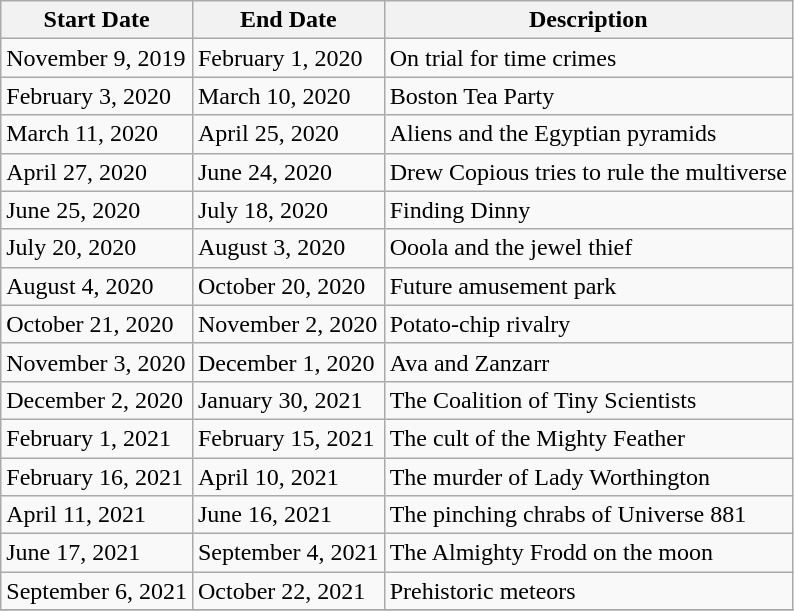<table class="wikitable">
<tr>
<th>Start Date</th>
<th>End Date</th>
<th>Description</th>
</tr>
<tr>
<td>November 9, 2019</td>
<td>February 1, 2020</td>
<td>On trial for time crimes</td>
</tr>
<tr>
<td>February 3, 2020</td>
<td>March 10, 2020</td>
<td>Boston Tea Party</td>
</tr>
<tr>
<td>March 11, 2020</td>
<td>April 25, 2020</td>
<td>Aliens and the Egyptian pyramids</td>
</tr>
<tr>
<td>April 27, 2020</td>
<td>June 24, 2020</td>
<td>Drew Copious tries to rule the multiverse</td>
</tr>
<tr>
<td>June 25, 2020</td>
<td>July 18, 2020</td>
<td>Finding Dinny</td>
</tr>
<tr>
<td>July 20, 2020</td>
<td>August 3, 2020</td>
<td>Ooola and the jewel thief</td>
</tr>
<tr>
<td>August 4, 2020</td>
<td>October 20, 2020</td>
<td>Future amusement park</td>
</tr>
<tr>
<td>October 21, 2020</td>
<td>November 2, 2020</td>
<td>Potato-chip rivalry</td>
</tr>
<tr>
<td>November 3, 2020</td>
<td>December 1, 2020</td>
<td>Ava and Zanzarr</td>
</tr>
<tr>
<td>December 2, 2020</td>
<td>January 30, 2021</td>
<td>The Coalition of Tiny Scientists</td>
</tr>
<tr>
<td>February 1, 2021</td>
<td>February 15, 2021</td>
<td>The cult of the Mighty Feather</td>
</tr>
<tr>
<td>February 16, 2021</td>
<td>April 10, 2021</td>
<td>The murder of Lady Worthington</td>
</tr>
<tr>
<td>April 11, 2021</td>
<td>June 16, 2021</td>
<td>The pinching chrabs of Universe 881</td>
</tr>
<tr>
<td>June 17, 2021</td>
<td>September 4, 2021</td>
<td>The Almighty Frodd on the moon</td>
</tr>
<tr>
<td>September 6, 2021</td>
<td>October 22, 2021</td>
<td>Prehistoric meteors</td>
</tr>
<tr>
</tr>
</table>
